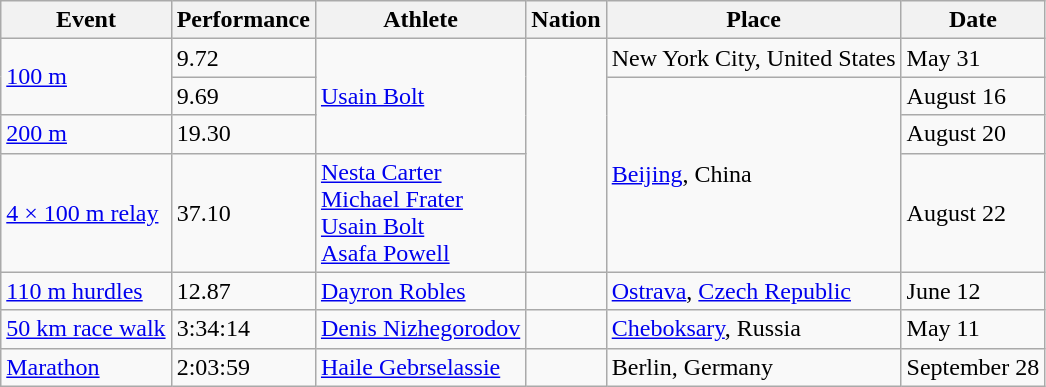<table class="wikitable" border="1">
<tr>
<th>Event</th>
<th>Performance</th>
<th>Athlete</th>
<th>Nation</th>
<th>Place</th>
<th>Date</th>
</tr>
<tr>
<td rowspan=2><a href='#'>100 m</a></td>
<td>9.72</td>
<td rowspan=3><a href='#'>Usain Bolt</a></td>
<td rowspan=4></td>
<td>New York City, United States</td>
<td>May 31</td>
</tr>
<tr>
<td>9.69</td>
<td rowspan=3><a href='#'>Beijing</a>, China</td>
<td>August 16</td>
</tr>
<tr>
<td><a href='#'>200 m</a></td>
<td>19.30</td>
<td>August 20</td>
</tr>
<tr>
<td><a href='#'>4 × 100 m relay</a></td>
<td>37.10</td>
<td><a href='#'>Nesta Carter</a><br><a href='#'>Michael Frater</a><br><a href='#'>Usain Bolt</a><br><a href='#'>Asafa Powell</a></td>
<td>August 22</td>
</tr>
<tr>
<td><a href='#'>110 m hurdles</a></td>
<td>12.87</td>
<td><a href='#'>Dayron Robles</a></td>
<td></td>
<td><a href='#'>Ostrava</a>, <a href='#'>Czech Republic</a></td>
<td>June 12</td>
</tr>
<tr>
<td><a href='#'>50 km race walk</a></td>
<td>3:34:14</td>
<td><a href='#'>Denis Nizhegorodov</a></td>
<td></td>
<td><a href='#'>Cheboksary</a>, Russia</td>
<td>May 11</td>
</tr>
<tr>
<td><a href='#'>Marathon</a></td>
<td>2:03:59</td>
<td><a href='#'>Haile Gebrselassie</a></td>
<td></td>
<td>Berlin, Germany</td>
<td>September 28</td>
</tr>
</table>
